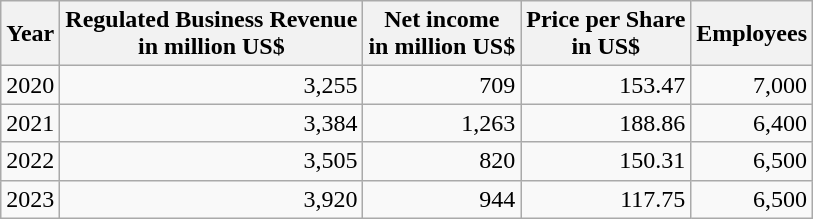<table class="wikitable float-left" style="text-align: right;">
<tr>
<th>Year</th>
<th>Regulated Business Revenue <br>in million US$</th>
<th>Net income <br>in million US$</th>
<th>Price per Share <br>in US$</th>
<th>Employees</th>
</tr>
<tr>
<td>2020</td>
<td>3,255</td>
<td>709</td>
<td>153.47</td>
<td>7,000</td>
</tr>
<tr>
<td>2021</td>
<td>3,384</td>
<td>1,263</td>
<td>188.86</td>
<td>6,400</td>
</tr>
<tr>
<td>2022</td>
<td>3,505</td>
<td>820</td>
<td>150.31</td>
<td>6,500</td>
</tr>
<tr>
<td>2023</td>
<td>3,920</td>
<td>944</td>
<td>117.75</td>
<td>6,500</td>
</tr>
</table>
